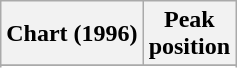<table class="wikitable sortable plainrowheaders">
<tr>
<th>Chart (1996)</th>
<th>Peak<br>position</th>
</tr>
<tr>
</tr>
<tr>
</tr>
<tr>
</tr>
<tr>
</tr>
</table>
